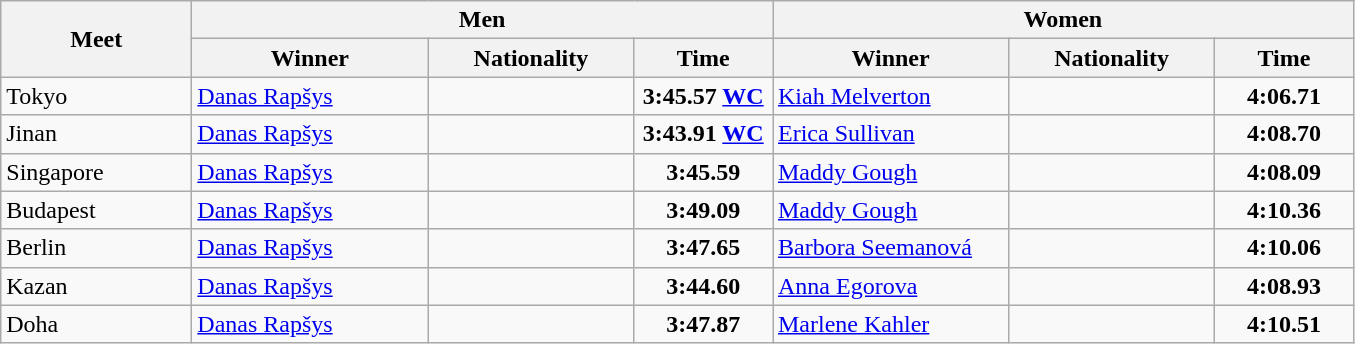<table class="wikitable">
<tr>
<th width=120 rowspan="2">Meet</th>
<th colspan="3">Men</th>
<th colspan="3">Women</th>
</tr>
<tr>
<th width=150>Winner</th>
<th width=130>Nationality</th>
<th width=85>Time</th>
<th width=150>Winner</th>
<th width=130>Nationality</th>
<th width=85>Time</th>
</tr>
<tr>
<td>Tokyo</td>
<td><a href='#'>Danas Rapšys</a></td>
<td></td>
<td align=center><strong>3:45.57 <a href='#'>WC</a></strong></td>
<td><a href='#'>Kiah Melverton</a></td>
<td></td>
<td align="center"><strong>4:06.71</strong></td>
</tr>
<tr>
<td>Jinan</td>
<td><a href='#'>Danas Rapšys</a></td>
<td></td>
<td align=center><strong>3:43.91 <a href='#'>WC</a></strong></td>
<td><a href='#'>Erica Sullivan</a></td>
<td></td>
<td align=center><strong>4:08.70</strong></td>
</tr>
<tr>
<td>Singapore</td>
<td><a href='#'>Danas Rapšys</a></td>
<td></td>
<td align=center><strong>3:45.59</strong></td>
<td><a href='#'>Maddy Gough</a></td>
<td></td>
<td align=center><strong>4:08.09</strong></td>
</tr>
<tr>
<td>Budapest</td>
<td><a href='#'>Danas Rapšys</a></td>
<td></td>
<td align=center><strong>3:49.09</strong></td>
<td><a href='#'>Maddy Gough</a></td>
<td></td>
<td align=center><strong>4:10.36</strong></td>
</tr>
<tr>
<td>Berlin</td>
<td><a href='#'>Danas Rapšys</a></td>
<td></td>
<td align=center><strong>3:47.65</strong></td>
<td><a href='#'>Barbora Seemanová</a></td>
<td></td>
<td align=center><strong>4:10.06</strong></td>
</tr>
<tr>
<td>Kazan</td>
<td><a href='#'>Danas Rapšys</a></td>
<td></td>
<td align=center><strong>3:44.60</strong></td>
<td><a href='#'>Anna Egorova</a></td>
<td></td>
<td align=center><strong>4:08.93</strong></td>
</tr>
<tr>
<td>Doha</td>
<td><a href='#'>Danas Rapšys</a></td>
<td></td>
<td align=center><strong>3:47.87</strong></td>
<td><a href='#'>Marlene Kahler</a></td>
<td></td>
<td align=center><strong>4:10.51</strong></td>
</tr>
</table>
